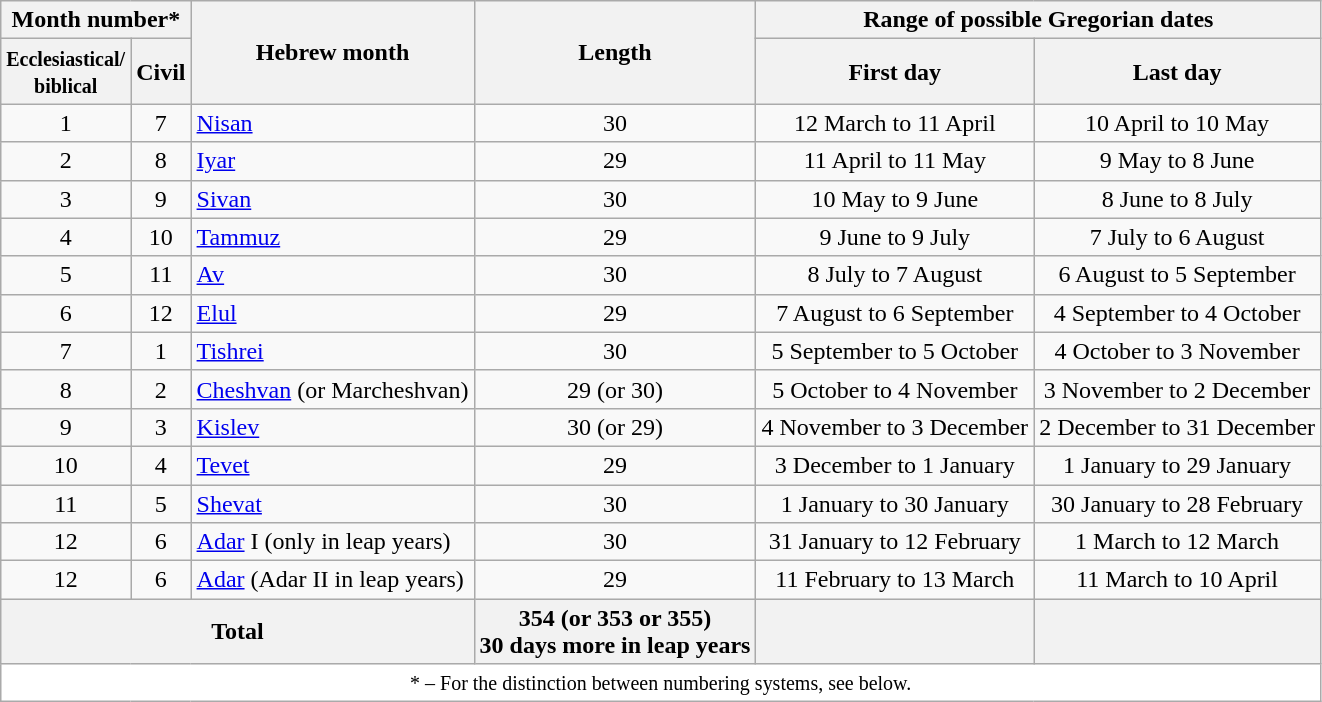<table class="wikitable">
<tr>
<th colspan="2">Month number*</th>
<th rowspan="2">Hebrew month</th>
<th rowspan="2">Length</th>
<th colspan="2">Range of possible Gregorian dates</th>
</tr>
<tr>
<th><small>Ecclesiastical/<br>biblical</small></th>
<th>Civil</th>
<th>First day</th>
<th>Last day</th>
</tr>
<tr>
<td style="text-align:center;">1</td>
<td style="text-align:center;">7</td>
<td><a href='#'>Nisan</a></td>
<td style="text-align:center;">30</td>
<td style="text-align:center;">12 March to 11 April</td>
<td style="text-align:center;">10 April to 10 May</td>
</tr>
<tr>
<td style="text-align:center;">2</td>
<td style="text-align:center;">8</td>
<td><a href='#'>Iyar</a></td>
<td style="text-align:center;">29</td>
<td style="text-align:center;">11 April to 11 May</td>
<td style="text-align:center;">9 May to 8 June</td>
</tr>
<tr>
<td style="text-align:center;">3</td>
<td style="text-align:center;">9</td>
<td><a href='#'>Sivan</a></td>
<td style="text-align:center;">30</td>
<td style="text-align:center;">10 May to 9 June</td>
<td style="text-align:center;">8 June to 8 July</td>
</tr>
<tr>
<td style="text-align:center;">4</td>
<td style="text-align:center;">10</td>
<td><a href='#'>Tammuz</a></td>
<td style="text-align:center;">29</td>
<td style="text-align:center;">9 June to 9 July</td>
<td style="text-align:center;">7 July to 6 August</td>
</tr>
<tr>
<td style="text-align:center;">5</td>
<td style="text-align:center;">11</td>
<td><a href='#'>Av</a></td>
<td style="text-align:center;">30</td>
<td style="text-align:center;">8 July to 7 August</td>
<td style="text-align:center;">6 August to 5 September</td>
</tr>
<tr>
<td style="text-align:center;">6</td>
<td style="text-align:center;">12</td>
<td><a href='#'>Elul</a></td>
<td style="text-align:center;">29</td>
<td style="text-align:center;">7 August to 6 September</td>
<td style="text-align:center;">4 September to 4 October</td>
</tr>
<tr>
<td style="text-align:center;">7</td>
<td style="text-align:center;">1</td>
<td><a href='#'>Tishrei</a></td>
<td style="text-align:center;">30</td>
<td style="text-align:center;">5 September to 5 October</td>
<td style="text-align:center;">4 October to 3 November</td>
</tr>
<tr>
<td style="text-align:center;">8</td>
<td style="text-align:center;">2</td>
<td><a href='#'>Cheshvan</a> (or Marcheshvan)</td>
<td style="text-align:center;">29 (or 30)</td>
<td style="text-align:center;">5 October to 4 November</td>
<td style="text-align:center;">3 November to 2 December</td>
</tr>
<tr>
<td style="text-align:center;">9</td>
<td style="text-align:center;">3</td>
<td><a href='#'>Kislev</a></td>
<td style="text-align:center;">30 (or 29)</td>
<td style="text-align:center;">4 November to 3 December</td>
<td style="text-align:center;">2 December to 31 December</td>
</tr>
<tr>
<td style="text-align:center;">10</td>
<td style="text-align:center;">4</td>
<td><a href='#'>Tevet</a></td>
<td style="text-align:center;">29</td>
<td style="text-align:center;">3 December to 1 January</td>
<td style="text-align:center;">1 January to 29 January</td>
</tr>
<tr>
<td style="text-align:center;">11</td>
<td style="text-align:center;">5</td>
<td><a href='#'>Shevat</a></td>
<td style="text-align:center;">30</td>
<td style="text-align:center;">1 January to 30 January</td>
<td style="text-align:center;">30 January to 28 February</td>
</tr>
<tr>
<td style="text-align:center;">12</td>
<td style="text-align:center;">6</td>
<td><a href='#'>Adar</a> I (only in leap years)</td>
<td style="text-align:center;">30</td>
<td style="text-align:center;">31 January to 12 February</td>
<td style="text-align:center;">1 March to 12 March</td>
</tr>
<tr>
<td style="text-align:center;">12</td>
<td style="text-align:center;">6</td>
<td><a href='#'>Adar</a> (Adar II in leap years)</td>
<td style="text-align:center;">29</td>
<td style="text-align:center;">11 February to 13 March</td>
<td style="text-align:center;">11 March to 10 April</td>
</tr>
<tr>
<th colspan=3>Total</th>
<th>354 (or 353 or 355) <br> 30 days more in leap years</th>
<th></th>
<th></th>
</tr>
<tr style="background:#FFF;">
<td colspan=6 style="text-align:center;"><small>* – For the distinction between numbering systems, see  below.</small></td>
</tr>
</table>
